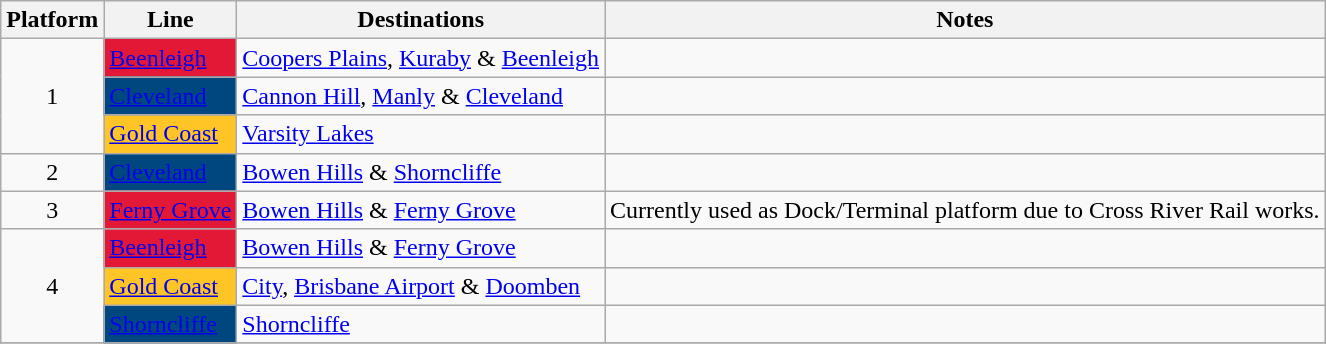<table class="wikitable" style="float: none; margin: 0.5em; ">
<tr>
<th>Platform</th>
<th>Line</th>
<th>Destinations</th>
<th>Notes</th>
</tr>
<tr>
<td rowspan="3" style="text-align:center;">1</td>
<td style=background:#E31836><a href='#'><span>Beenleigh</span></a></td>
<td><a href='#'>Coopers Plains</a>, <a href='#'>Kuraby</a> & <a href='#'>Beenleigh</a></td>
<td></td>
</tr>
<tr>
<td style=background:#00467f><a href='#'><span>Cleveland</span></a></td>
<td><a href='#'>Cannon Hill</a>, <a href='#'>Manly</a> & <a href='#'>Cleveland</a></td>
<td></td>
</tr>
<tr>
<td style=background:#FFC425><a href='#'><span>Gold Coast</span></a></td>
<td><a href='#'>Varsity Lakes</a></td>
<td></td>
</tr>
<tr>
<td rowspan="1" style="text-align:center;">2</td>
<td style=background:#00467f><a href='#'><span>Cleveland</span></a></td>
<td><a href='#'>Bowen Hills</a> & <a href='#'>Shorncliffe</a></td>
<td></td>
</tr>
<tr>
<td rowspan="1" style="text-align:center;">3</td>
<td style=background:#E31836><a href='#'><span>Ferny Grove</span></a></td>
<td><a href='#'>Bowen Hills</a> & <a href='#'>Ferny Grove</a></td>
<td> Currently used as Dock/Terminal platform due to Cross River Rail works.</td>
</tr>
<tr>
<td rowspan="3" style="text-align:center;">4</td>
<td style=background:#E31836><a href='#'><span>Beenleigh</span></a></td>
<td><a href='#'>Bowen Hills</a> & <a href='#'>Ferny Grove</a></td>
<td></td>
</tr>
<tr>
<td style=background:#FFC425><a href='#'><span>Gold Coast</span></a></td>
<td><a href='#'>City</a>, <a href='#'>Brisbane Airport</a> & <a href='#'>Doomben</a></td>
<td></td>
</tr>
<tr>
<td style=background:#00467f><a href='#'><span>Shorncliffe</span></a></td>
<td><a href='#'>Shorncliffe</a></td>
<td></td>
</tr>
<tr>
</tr>
</table>
